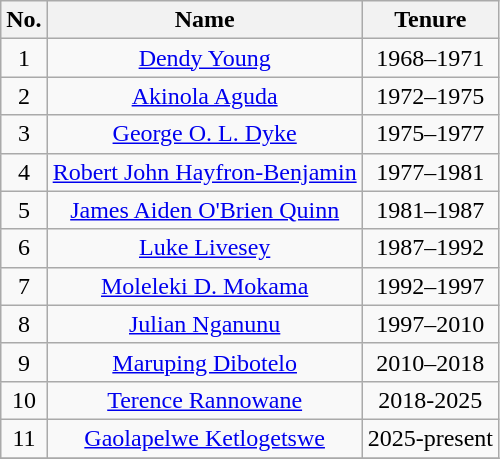<table class="wikitable" style="text-align:center;">
<tr>
<th>No.</th>
<th>Name</th>
<th>Tenure</th>
</tr>
<tr>
<td>1</td>
<td><a href='#'>Dendy Young</a></td>
<td>1968–1971</td>
</tr>
<tr>
<td>2</td>
<td><a href='#'>Akinola Aguda</a></td>
<td>1972–1975</td>
</tr>
<tr>
<td>3</td>
<td><a href='#'>George O. L. Dyke</a></td>
<td>1975–1977</td>
</tr>
<tr>
<td>4</td>
<td><a href='#'>Robert John Hayfron-Benjamin</a></td>
<td>1977–1981</td>
</tr>
<tr>
<td>5</td>
<td><a href='#'>James Aiden O'Brien Quinn</a></td>
<td>1981–1987</td>
</tr>
<tr>
<td>6</td>
<td><a href='#'>Luke Livesey</a></td>
<td>1987–1992</td>
</tr>
<tr>
<td>7</td>
<td><a href='#'>Moleleki D. Mokama</a></td>
<td>1992–1997</td>
</tr>
<tr>
<td>8</td>
<td><a href='#'>Julian Nganunu</a></td>
<td>1997–2010</td>
</tr>
<tr>
<td>9</td>
<td><a href='#'>Maruping Dibotelo</a></td>
<td>2010–2018</td>
</tr>
<tr>
<td>10</td>
<td><a href='#'>Terence Rannowane</a></td>
<td>2018-2025</td>
</tr>
<tr>
<td>11</td>
<td><a href='#'>Gaolapelwe Ketlogetswe</a></td>
<td>2025-present</td>
</tr>
<tr>
</tr>
</table>
